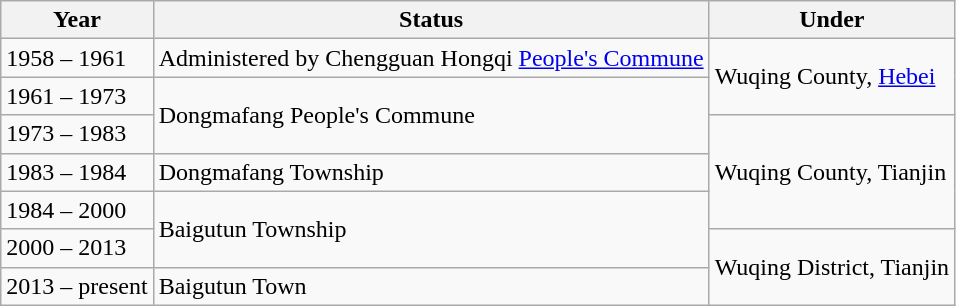<table class="wikitable">
<tr>
<th>Year</th>
<th>Status</th>
<th>Under</th>
</tr>
<tr>
<td>1958 – 1961</td>
<td>Administered by Chengguan Hongqi <a href='#'>People's Commune</a></td>
<td rowspan="2">Wuqing County, <a href='#'>Hebei</a></td>
</tr>
<tr>
<td>1961 – 1973</td>
<td rowspan="2">Dongmafang People's Commune</td>
</tr>
<tr>
<td>1973 – 1983</td>
<td rowspan="3">Wuqing County, Tianjin</td>
</tr>
<tr>
<td>1983 – 1984</td>
<td>Dongmafang Township</td>
</tr>
<tr>
<td>1984 – 2000</td>
<td rowspan="2">Baigutun Township</td>
</tr>
<tr>
<td>2000 – 2013</td>
<td rowspan="2">Wuqing District, Tianjin</td>
</tr>
<tr>
<td>2013 – present</td>
<td>Baigutun Town</td>
</tr>
</table>
